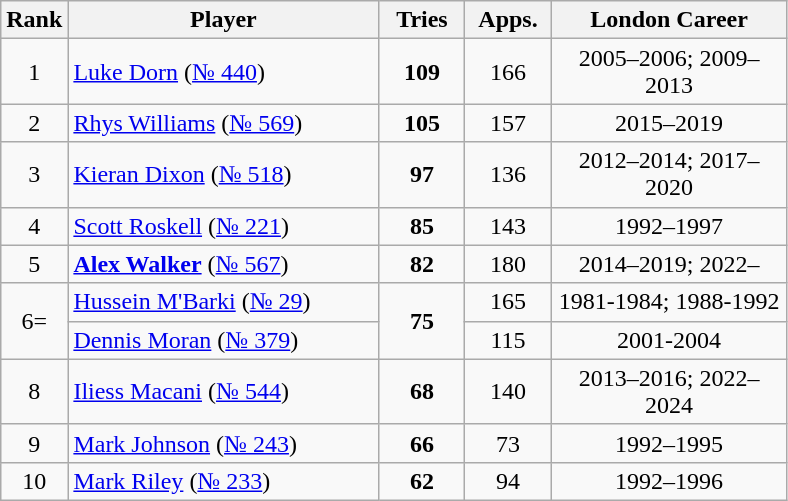<table class="wikitable sortable" style="text-align:center;">
<tr>
<th width="25">Rank</th>
<th style="width:200px;">Player</th>
<th width="50">Tries</th>
<th width="50">Apps.</th>
<th style="width:150px;">London Career</th>
</tr>
<tr>
<td>1</td>
<td align="left"> <a href='#'>Luke Dorn</a> (<a href='#'>№ 440</a>)</td>
<td><strong>109</strong></td>
<td>166</td>
<td>2005–2006; 2009–2013</td>
</tr>
<tr>
<td>2</td>
<td align="left"> <a href='#'>Rhys Williams</a> (<a href='#'>№ 569</a>)</td>
<td><strong>105</strong></td>
<td>157</td>
<td>2015–2019</td>
</tr>
<tr>
<td>3</td>
<td align="left"> <a href='#'>Kieran Dixon</a> (<a href='#'>№ 518</a>)</td>
<td><strong>97</strong></td>
<td>136</td>
<td>2012–2014; 2017–2020</td>
</tr>
<tr>
<td>4</td>
<td align="left"> <a href='#'>Scott Roskell</a> (<a href='#'>№ 221</a>)</td>
<td><strong>85</strong></td>
<td>143</td>
<td>1992–1997</td>
</tr>
<tr>
<td>5</td>
<td align="left"> <strong><a href='#'>Alex Walker</a></strong> (<a href='#'>№ 567</a>)</td>
<td><strong>82</strong></td>
<td>180</td>
<td>2014–2019; 2022–</td>
</tr>
<tr>
<td rowspan=2>6=</td>
<td align="left"> <a href='#'>Hussein M'Barki</a> (<a href='#'>№ 29</a>)</td>
<td rowspan=2><strong>75</strong></td>
<td>165</td>
<td>1981-1984; 1988-1992</td>
</tr>
<tr>
<td align="left"> <a href='#'>Dennis Moran</a> (<a href='#'>№ 379</a>)</td>
<td>115</td>
<td>2001-2004</td>
</tr>
<tr>
<td>8</td>
<td align="left"> <a href='#'>Iliess Macani</a> (<a href='#'>№ 544</a>)</td>
<td><strong>68</strong></td>
<td>140</td>
<td>2013–2016; 2022–2024</td>
</tr>
<tr>
<td>9</td>
<td align="left"> <a href='#'>Mark Johnson</a> (<a href='#'>№ 243</a>)</td>
<td><strong>66</strong></td>
<td>73</td>
<td>1992–1995</td>
</tr>
<tr>
<td>10</td>
<td align="left"> <a href='#'>Mark Riley</a> (<a href='#'>№ 233</a>)</td>
<td><strong>62</strong></td>
<td>94</td>
<td>1992–1996</td>
</tr>
</table>
